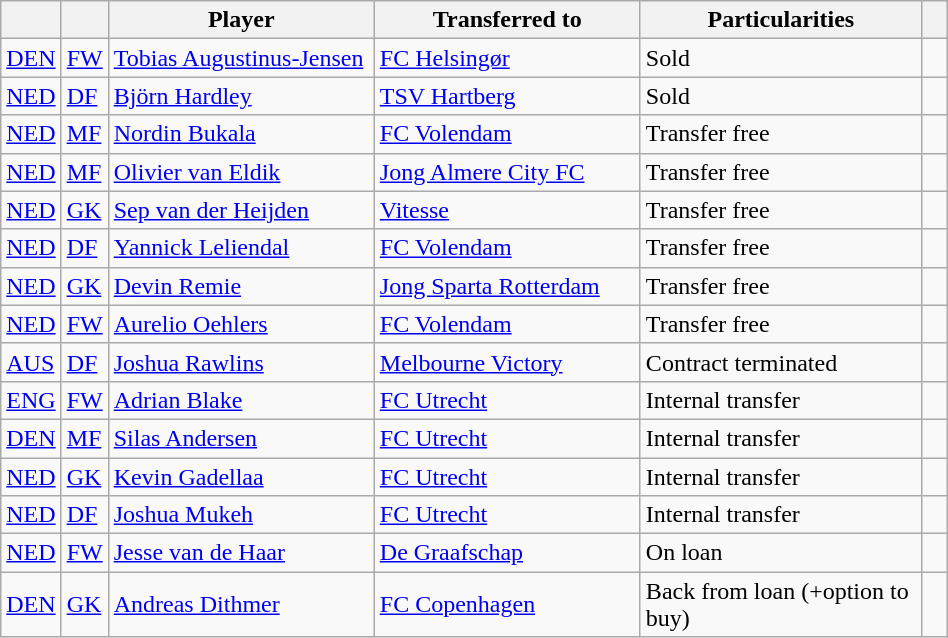<table class="wikitable plainrowheaders sortable">
<tr>
<th></th>
<th></th>
<th style="width: 170px;">Player</th>
<th style="width: 170px;">Transferred to</th>
<th style="width: 180px;">Particularities</th>
<th style="width: 10px;"></th>
</tr>
<tr>
<td><strong></strong> <a href='#'>DEN</a></td>
<td><a href='#'>FW</a></td>
<td><a href='#'>Tobias Augustinus-Jensen</a></td>
<td><strong></strong> <a href='#'>FC Helsingør</a></td>
<td>Sold</td>
<td></td>
</tr>
<tr>
<td><strong></strong> <a href='#'>NED</a></td>
<td><a href='#'>DF</a></td>
<td><a href='#'>Björn Hardley</a></td>
<td><strong></strong> <a href='#'>TSV Hartberg</a></td>
<td>Sold</td>
<td></td>
</tr>
<tr>
<td><strong></strong> <a href='#'>NED</a></td>
<td><a href='#'>MF</a></td>
<td><a href='#'>Nordin Bukala</a></td>
<td> <a href='#'>FC Volendam</a></td>
<td>Transfer free</td>
<td></td>
</tr>
<tr>
<td><strong></strong> <a href='#'>NED</a></td>
<td><a href='#'>MF</a></td>
<td><a href='#'>Olivier van Eldik</a></td>
<td> <a href='#'>Jong Almere City FC</a></td>
<td>Transfer free</td>
<td></td>
</tr>
<tr>
<td><strong></strong> <a href='#'>NED</a></td>
<td><a href='#'>GK</a></td>
<td><a href='#'>Sep van der Heijden</a></td>
<td><strong></strong> <a href='#'>Vitesse</a></td>
<td>Transfer free</td>
<td></td>
</tr>
<tr>
<td><strong></strong> <a href='#'>NED</a></td>
<td><a href='#'>DF</a></td>
<td><a href='#'>Yannick Leliendal</a></td>
<td><strong></strong> <a href='#'>FC Volendam</a></td>
<td>Transfer free</td>
<td></td>
</tr>
<tr>
<td><strong></strong> <a href='#'>NED</a></td>
<td><a href='#'>GK</a></td>
<td><a href='#'>Devin Remie</a></td>
<td><strong></strong> <a href='#'>Jong Sparta Rotterdam</a></td>
<td>Transfer free</td>
<td></td>
</tr>
<tr>
<td><strong></strong> <a href='#'>NED</a></td>
<td><a href='#'>FW</a></td>
<td><a href='#'>Aurelio Oehlers</a></td>
<td> <a href='#'>FC Volendam</a></td>
<td>Transfer free</td>
<td></td>
</tr>
<tr>
<td><strong></strong> <a href='#'>AUS</a></td>
<td><a href='#'>DF</a></td>
<td><a href='#'>Joshua Rawlins</a></td>
<td><strong></strong> <a href='#'>Melbourne Victory</a></td>
<td>Contract terminated</td>
<td></td>
</tr>
<tr>
<td><strong></strong> <a href='#'>ENG</a></td>
<td><a href='#'>FW</a></td>
<td><a href='#'>Adrian Blake</a></td>
<td><strong></strong> <a href='#'>FC Utrecht</a></td>
<td>Internal transfer</td>
<td></td>
</tr>
<tr>
<td><strong></strong> <a href='#'>DEN</a></td>
<td><a href='#'>MF</a></td>
<td><a href='#'>Silas Andersen</a></td>
<td><strong></strong> <a href='#'>FC Utrecht</a></td>
<td>Internal transfer</td>
<td></td>
</tr>
<tr>
<td><strong></strong> <a href='#'>NED</a></td>
<td><a href='#'>GK</a></td>
<td><a href='#'>Kevin Gadellaa</a></td>
<td><strong></strong> <a href='#'>FC Utrecht</a></td>
<td>Internal transfer</td>
<td></td>
</tr>
<tr>
<td><strong></strong> <a href='#'>NED</a></td>
<td><a href='#'>DF</a></td>
<td><a href='#'>Joshua Mukeh</a></td>
<td><strong></strong> <a href='#'>FC Utrecht</a></td>
<td>Internal transfer</td>
<td></td>
</tr>
<tr>
<td><strong></strong> <a href='#'>NED</a></td>
<td><a href='#'>FW</a></td>
<td><a href='#'>Jesse van de Haar</a></td>
<td><strong></strong> <a href='#'>De Graafschap</a></td>
<td>On loan</td>
<td></td>
</tr>
<tr>
<td><strong></strong> <a href='#'>DEN</a></td>
<td><a href='#'>GK</a></td>
<td><a href='#'>Andreas Dithmer</a></td>
<td><strong></strong> <a href='#'>FC Copenhagen</a></td>
<td>Back from loan (+option to buy)</td>
<td></td>
</tr>
</table>
